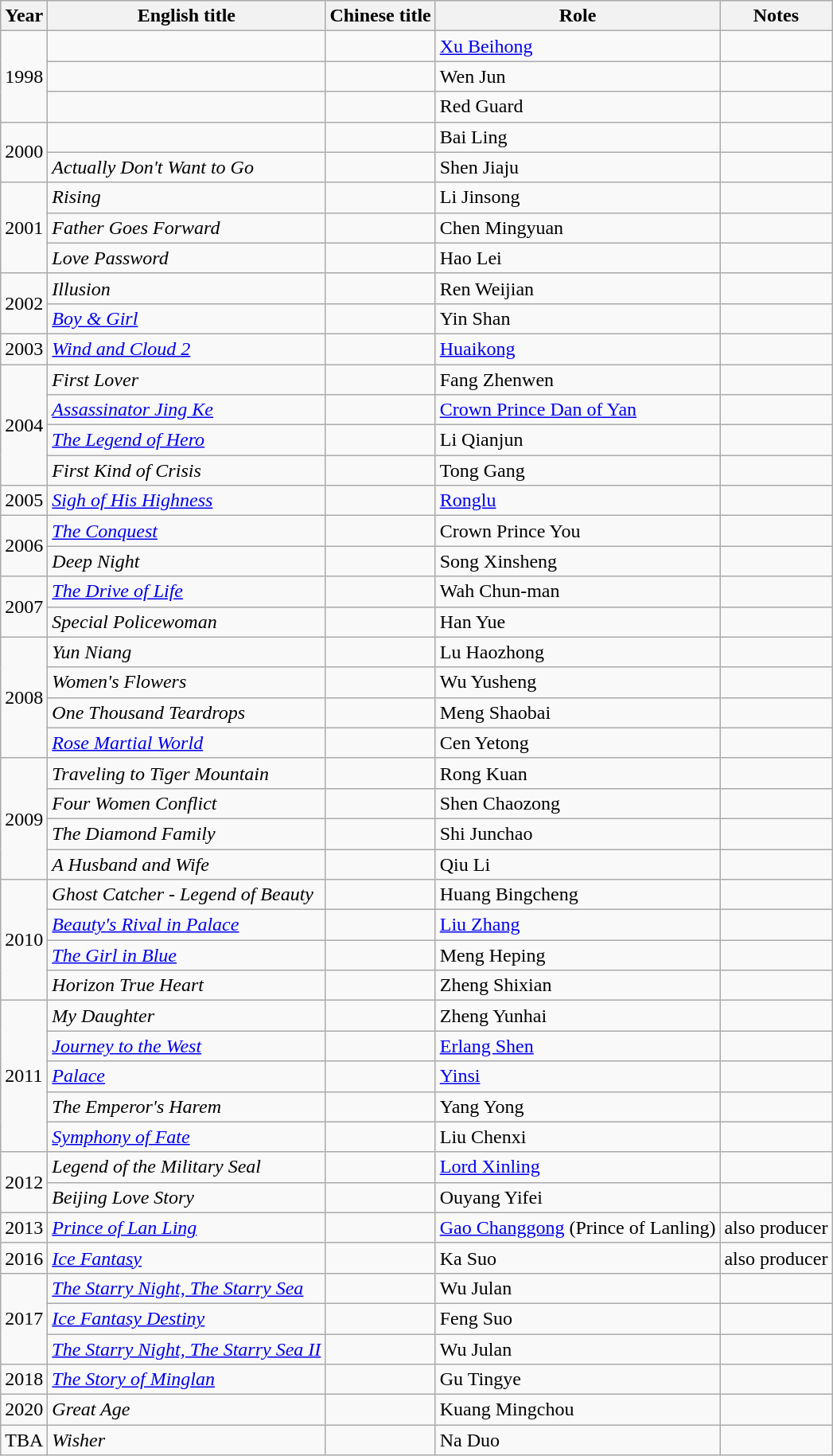<table class="wikitable sortable">
<tr>
<th>Year</th>
<th>English title</th>
<th>Chinese title</th>
<th>Role</th>
<th class="unsortable">Notes</th>
</tr>
<tr>
<td rowspan=3>1998</td>
<td></td>
<td></td>
<td><a href='#'>Xu Beihong</a></td>
<td></td>
</tr>
<tr>
<td></td>
<td></td>
<td>Wen Jun</td>
<td></td>
</tr>
<tr>
<td></td>
<td></td>
<td>Red Guard</td>
<td></td>
</tr>
<tr>
<td rowspan=2>2000</td>
<td></td>
<td></td>
<td>Bai Ling</td>
<td></td>
</tr>
<tr>
<td><em>Actually Don't Want to Go</em></td>
<td></td>
<td>Shen Jiaju</td>
<td></td>
</tr>
<tr>
<td rowspan=3>2001</td>
<td><em>Rising</em></td>
<td></td>
<td>Li Jinsong</td>
<td></td>
</tr>
<tr>
<td><em>Father Goes Forward</em></td>
<td></td>
<td>Chen Mingyuan</td>
<td></td>
</tr>
<tr>
<td><em>Love Password</em></td>
<td></td>
<td>Hao Lei</td>
<td></td>
</tr>
<tr>
<td rowspan=2>2002</td>
<td><em>Illusion</em></td>
<td></td>
<td>Ren Weijian</td>
<td></td>
</tr>
<tr>
<td><em><a href='#'>Boy & Girl</a></em></td>
<td></td>
<td>Yin Shan</td>
<td></td>
</tr>
<tr>
<td>2003</td>
<td><em><a href='#'>Wind and Cloud 2</a></em></td>
<td></td>
<td><a href='#'>Huaikong</a></td>
<td></td>
</tr>
<tr>
<td rowspan=4>2004</td>
<td><em>First Lover</em></td>
<td></td>
<td>Fang Zhenwen</td>
<td></td>
</tr>
<tr>
<td><em><a href='#'>Assassinator Jing Ke</a></em></td>
<td></td>
<td><a href='#'>Crown Prince Dan of Yan</a></td>
<td></td>
</tr>
<tr>
<td><em><a href='#'>The Legend of Hero</a></em></td>
<td></td>
<td>Li Qianjun</td>
<td></td>
</tr>
<tr>
<td><em>First Kind of Crisis</em></td>
<td></td>
<td>Tong Gang</td>
<td></td>
</tr>
<tr>
<td>2005</td>
<td><em><a href='#'>Sigh of His Highness</a></em></td>
<td></td>
<td><a href='#'>Ronglu</a></td>
<td></td>
</tr>
<tr>
<td rowspan=2>2006</td>
<td><em><a href='#'>The Conquest</a></em></td>
<td></td>
<td>Crown Prince You</td>
<td></td>
</tr>
<tr>
<td><em>Deep Night</em></td>
<td></td>
<td>Song Xinsheng</td>
<td></td>
</tr>
<tr>
<td rowspan=2>2007</td>
<td><em><a href='#'>The Drive of Life</a></em></td>
<td></td>
<td>Wah Chun-man</td>
<td></td>
</tr>
<tr>
<td><em>Special Policewoman</em></td>
<td></td>
<td>Han Yue</td>
<td></td>
</tr>
<tr>
<td rowspan=4>2008</td>
<td><em>Yun Niang</em></td>
<td></td>
<td>Lu Haozhong</td>
<td></td>
</tr>
<tr>
<td><em>Women's Flowers</em></td>
<td></td>
<td>Wu Yusheng</td>
<td></td>
</tr>
<tr>
<td><em>One Thousand Teardrops</em></td>
<td></td>
<td>Meng Shaobai</td>
<td></td>
</tr>
<tr>
<td><em><a href='#'>Rose Martial World</a></em></td>
<td></td>
<td>Cen Yetong</td>
<td></td>
</tr>
<tr>
<td rowspan=4>2009</td>
<td><em>Traveling to Tiger Mountain</em></td>
<td></td>
<td>Rong Kuan</td>
<td></td>
</tr>
<tr>
<td><em>Four Women Conflict</em></td>
<td></td>
<td>Shen Chaozong</td>
<td></td>
</tr>
<tr>
<td><em>The Diamond Family</em></td>
<td></td>
<td>Shi Junchao</td>
<td></td>
</tr>
<tr>
<td><em>A Husband and Wife</em></td>
<td></td>
<td>Qiu Li</td>
<td></td>
</tr>
<tr>
<td rowspan=4>2010</td>
<td><em>Ghost Catcher - Legend of Beauty</em></td>
<td></td>
<td>Huang Bingcheng</td>
<td></td>
</tr>
<tr>
<td><em><a href='#'>Beauty's Rival in Palace</a></em></td>
<td></td>
<td><a href='#'>Liu Zhang</a></td>
<td></td>
</tr>
<tr>
<td><em><a href='#'>The Girl in Blue</a></em></td>
<td></td>
<td>Meng Heping</td>
<td></td>
</tr>
<tr>
<td><em>Horizon True Heart</em></td>
<td></td>
<td>Zheng Shixian</td>
<td></td>
</tr>
<tr>
<td rowspan=5>2011</td>
<td><em>My Daughter</em></td>
<td></td>
<td>Zheng Yunhai</td>
<td></td>
</tr>
<tr>
<td><em><a href='#'>Journey to the West</a></em></td>
<td></td>
<td><a href='#'>Erlang Shen</a></td>
<td></td>
</tr>
<tr>
<td><em><a href='#'>Palace</a></em></td>
<td></td>
<td><a href='#'>Yinsi</a></td>
<td></td>
</tr>
<tr>
<td><em>The Emperor's Harem</em></td>
<td></td>
<td>Yang Yong</td>
<td></td>
</tr>
<tr>
<td><em><a href='#'>Symphony of Fate</a></em></td>
<td></td>
<td>Liu Chenxi</td>
<td></td>
</tr>
<tr>
<td rowspan=2>2012</td>
<td><em>Legend of the Military Seal</em></td>
<td></td>
<td><a href='#'>Lord Xinling</a></td>
<td></td>
</tr>
<tr>
<td><em>Beijing Love Story</em></td>
<td></td>
<td>Ouyang Yifei</td>
<td></td>
</tr>
<tr>
<td>2013</td>
<td><em><a href='#'>Prince of Lan Ling</a> </em></td>
<td></td>
<td><a href='#'>Gao Changgong</a> (Prince of Lanling)</td>
<td>also producer</td>
</tr>
<tr>
<td>2016</td>
<td><em><a href='#'>Ice Fantasy</a></em></td>
<td></td>
<td>Ka Suo</td>
<td>also producer</td>
</tr>
<tr>
<td rowspan=3>2017</td>
<td><em><a href='#'>The Starry Night, The Starry Sea</a> </em></td>
<td></td>
<td>Wu Julan</td>
<td></td>
</tr>
<tr>
<td><em><a href='#'>Ice Fantasy Destiny</a></em></td>
<td></td>
<td>Feng Suo</td>
<td></td>
</tr>
<tr>
<td><em><a href='#'>The Starry Night, The Starry Sea II</a></em></td>
<td></td>
<td>Wu Julan</td>
<td></td>
</tr>
<tr>
<td>2018</td>
<td><em><a href='#'>The Story of Minglan</a></em></td>
<td></td>
<td>Gu Tingye</td>
<td></td>
</tr>
<tr>
<td>2020</td>
<td><em>Great Age</em></td>
<td></td>
<td>Kuang Mingchou</td>
<td></td>
</tr>
<tr>
<td>TBA</td>
<td><em>Wisher</em></td>
<td></td>
<td>Na Duo</td>
<td></td>
</tr>
</table>
